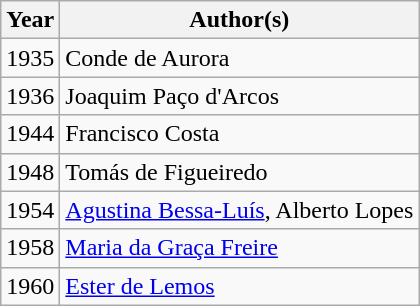<table class="wikitable sortable mw-collapsible mw-collapsed">
<tr>
<th>Year</th>
<th>Author(s)</th>
</tr>
<tr>
<td>1935</td>
<td>Conde de Aurora</td>
</tr>
<tr>
<td>1936</td>
<td>Joaquim Paço d'Arcos</td>
</tr>
<tr>
<td>1944</td>
<td>Francisco Costa</td>
</tr>
<tr>
<td>1948</td>
<td>Tomás de Figueiredo</td>
</tr>
<tr>
<td>1954</td>
<td><a href='#'>Agustina Bessa-Luís</a>, Alberto Lopes</td>
</tr>
<tr>
<td>1958</td>
<td><a href='#'>Maria da Graça Freire</a></td>
</tr>
<tr>
<td>1960</td>
<td><a href='#'>Ester de Lemos</a></td>
</tr>
</table>
